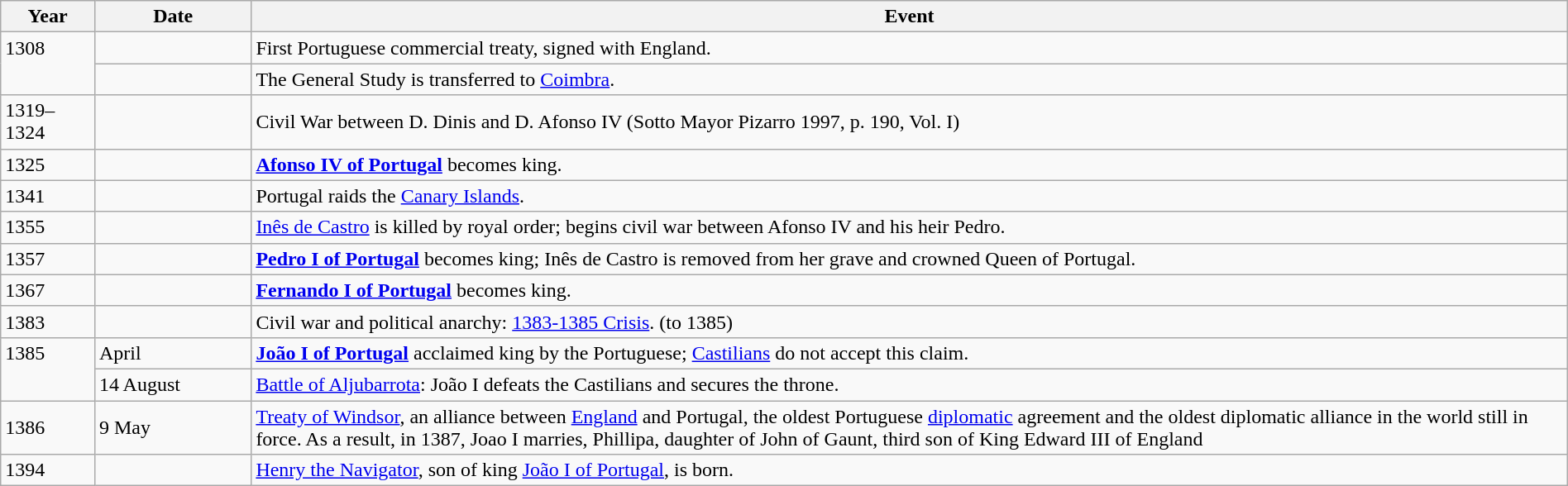<table class="wikitable" width="100%">
<tr>
<th style="width:6%">Year</th>
<th style="width:10%">Date</th>
<th>Event</th>
</tr>
<tr>
<td rowspan="2" valign="top">1308</td>
<td></td>
<td>First Portuguese commercial treaty, signed with England.</td>
</tr>
<tr>
<td></td>
<td>The General Study is transferred to <a href='#'>Coimbra</a>.</td>
</tr>
<tr>
<td>1319–1324</td>
<td></td>
<td>Civil War between D. Dinis and D. Afonso IV (Sotto Mayor Pizarro 1997, p. 190, Vol. I)</td>
</tr>
<tr>
<td>1325</td>
<td></td>
<td><strong><a href='#'>Afonso IV of Portugal</a></strong> becomes king.</td>
</tr>
<tr>
<td>1341</td>
<td></td>
<td>Portugal raids the <a href='#'>Canary Islands</a>.</td>
</tr>
<tr>
<td>1355</td>
<td></td>
<td><a href='#'>Inês de Castro</a> is killed by royal order; begins civil war between Afonso IV and his heir Pedro.</td>
</tr>
<tr>
<td>1357</td>
<td></td>
<td><strong><a href='#'>Pedro I of Portugal</a></strong> becomes king; Inês de Castro is removed from her grave and crowned Queen of Portugal.</td>
</tr>
<tr>
<td>1367</td>
<td></td>
<td><strong><a href='#'>Fernando I of Portugal</a></strong> becomes king.</td>
</tr>
<tr>
<td>1383</td>
<td></td>
<td>Civil war and political anarchy: <a href='#'>1383-1385 Crisis</a>. (to 1385)</td>
</tr>
<tr>
<td rowspan="2" valign="top">1385</td>
<td>April</td>
<td><strong><a href='#'>João I of Portugal</a></strong> acclaimed king by the Portuguese; <a href='#'>Castilians</a> do not accept this claim.</td>
</tr>
<tr>
<td>14 August</td>
<td><a href='#'>Battle of Aljubarrota</a>: João I defeats the Castilians and secures the throne.</td>
</tr>
<tr>
<td>1386</td>
<td>9 May</td>
<td><a href='#'>Treaty of Windsor</a>, an alliance between <a href='#'>England</a> and Portugal, the oldest Portuguese <a href='#'>diplomatic</a> agreement and the oldest diplomatic alliance in the world still in force. As a result, in 1387, Joao I marries, Phillipa, daughter of John of Gaunt, third son of King Edward III of England</td>
</tr>
<tr>
<td>1394</td>
<td></td>
<td><a href='#'>Henry the Navigator</a>, son of king <a href='#'>João I of Portugal</a>, is born.</td>
</tr>
</table>
